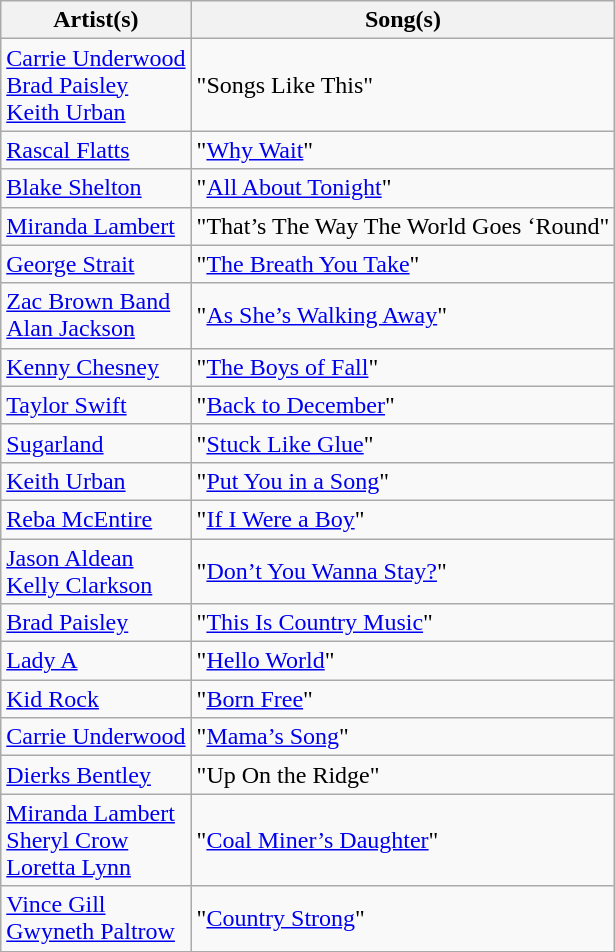<table class="wikitable">
<tr>
<th>Artist(s)</th>
<th>Song(s)</th>
</tr>
<tr>
<td><a href='#'>Carrie Underwood</a><br><a href='#'>Brad Paisley</a><br><a href='#'>Keith Urban</a></td>
<td>"Songs Like This"</td>
</tr>
<tr>
<td><a href='#'>Rascal Flatts</a></td>
<td>"<a href='#'>Why Wait</a>"</td>
</tr>
<tr>
<td><a href='#'>Blake Shelton</a></td>
<td>"<a href='#'>All About Tonight</a>"</td>
</tr>
<tr>
<td><a href='#'>Miranda Lambert</a></td>
<td>"That’s The Way The World Goes ‘Round"</td>
</tr>
<tr>
<td><a href='#'>George Strait</a></td>
<td>"<a href='#'>The Breath You Take</a>"</td>
</tr>
<tr>
<td><a href='#'>Zac Brown Band</a><br><a href='#'>Alan Jackson</a></td>
<td>"<a href='#'>As She’s Walking Away</a>"</td>
</tr>
<tr>
<td><a href='#'>Kenny Chesney</a></td>
<td>"<a href='#'>The Boys of Fall</a>"</td>
</tr>
<tr>
<td><a href='#'>Taylor Swift</a></td>
<td>"<a href='#'>Back to December</a>"</td>
</tr>
<tr>
<td><a href='#'>Sugarland</a></td>
<td>"<a href='#'>Stuck Like Glue</a>"</td>
</tr>
<tr>
<td><a href='#'>Keith Urban</a></td>
<td>"<a href='#'>Put You in a Song</a>"</td>
</tr>
<tr>
<td><a href='#'>Reba McEntire</a></td>
<td>"<a href='#'>If I Were a Boy</a>"</td>
</tr>
<tr>
<td><a href='#'>Jason Aldean</a><br><a href='#'>Kelly Clarkson</a></td>
<td>"<a href='#'>Don’t You Wanna Stay?</a>"</td>
</tr>
<tr>
<td><a href='#'>Brad Paisley</a></td>
<td>"<a href='#'>This Is Country Music</a>"</td>
</tr>
<tr>
<td><a href='#'>Lady A</a></td>
<td>"<a href='#'>Hello World</a>"</td>
</tr>
<tr>
<td><a href='#'>Kid Rock</a></td>
<td>"<a href='#'>Born Free</a>"</td>
</tr>
<tr>
<td><a href='#'>Carrie Underwood</a></td>
<td>"<a href='#'>Mama’s Song</a>"</td>
</tr>
<tr>
<td><a href='#'>Dierks Bentley</a></td>
<td>"Up On the Ridge"</td>
</tr>
<tr>
<td><a href='#'>Miranda Lambert</a><br><a href='#'>Sheryl Crow</a><br><a href='#'>Loretta Lynn</a></td>
<td>"<a href='#'>Coal Miner’s Daughter</a>"</td>
</tr>
<tr>
<td><a href='#'>Vince Gill</a><br><a href='#'>Gwyneth Paltrow</a></td>
<td>"<a href='#'>Country Strong</a>"</td>
</tr>
</table>
